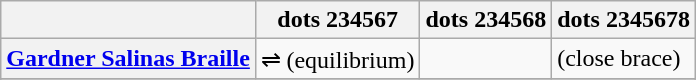<table class="wikitable">
<tr>
<th></th>
<th>dots 234567</th>
<th>dots 234568</th>
<th>dots 2345678</th>
</tr>
<tr>
<th align=left><a href='#'>Gardner Salinas Braille</a></th>
<td>⇌ (equilibrium)</td>
<td></td>
<td> (close brace)</td>
</tr>
<tr>
</tr>
<tr>
</tr>
</table>
